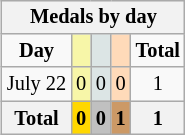<table class="wikitable" style="font-size:85%; float:right">
<tr align=center>
<th colspan=7><strong>Medals by day</strong></th>
</tr>
<tr align=center>
<td><strong>Day</strong></td>
<td style="background:#f7f6a8;"></td>
<td style="background:#dce5e5;"></td>
<td style="background:#ffdab9;"></td>
<td><strong>Total</strong></td>
</tr>
<tr align=center>
<td>July 22</td>
<td style="background:#f7f6a8;">0</td>
<td style="background:#dce5e5;">0</td>
<td style="background:#ffdab9;">0</td>
<td>1</td>
</tr>
<tr align=center>
<th><strong>Total</strong></th>
<th style="background:gold;"><strong>0</strong></th>
<th style="background:silver;"><strong>0</strong></th>
<th style="background:#c96;"><strong>1</strong></th>
<th><strong>1</strong></th>
</tr>
</table>
